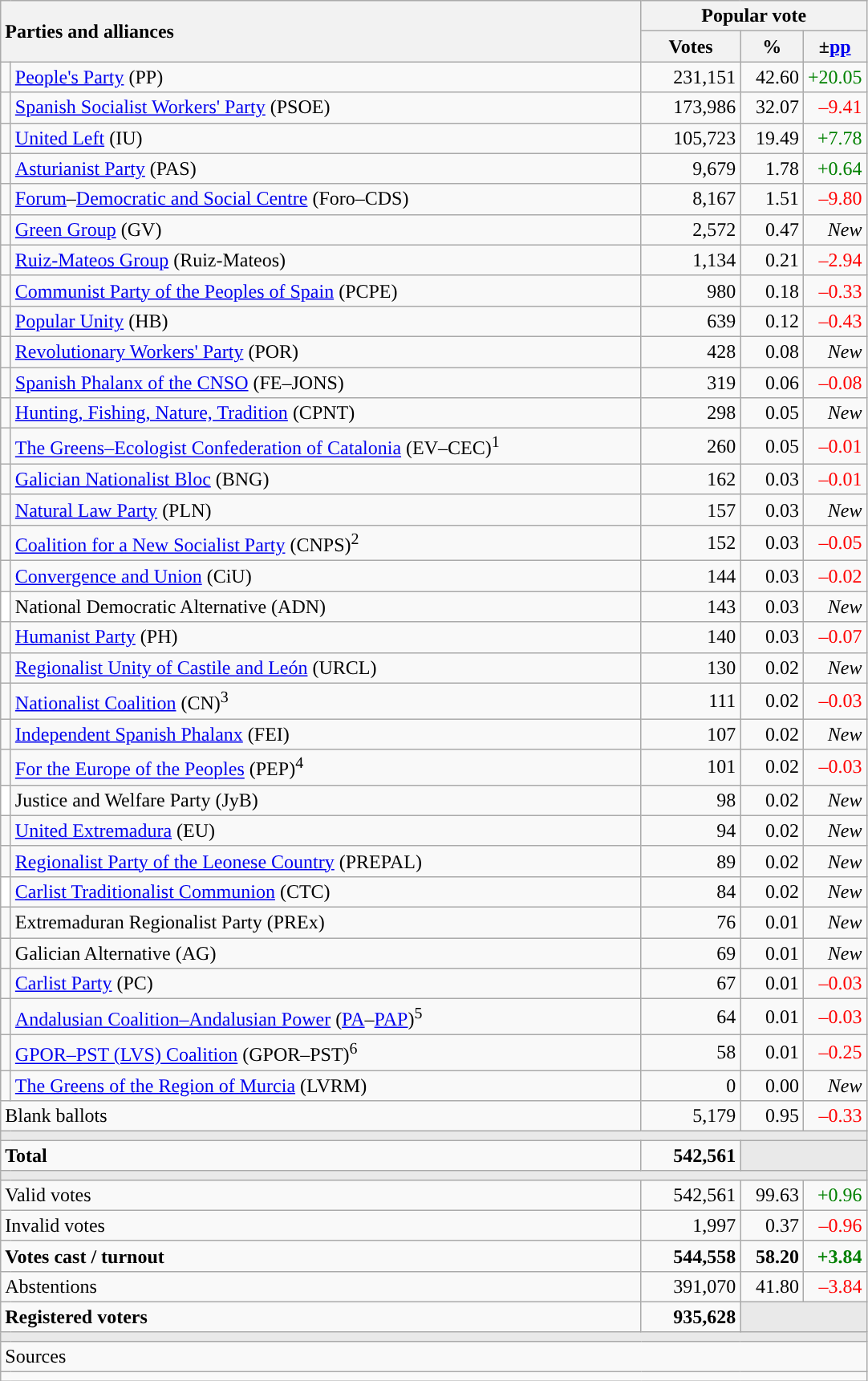<table class="wikitable" style="text-align:right">
<tr>
<th style="text-align:left;" rowspan="2" colspan="2" width="525">Parties and alliances</th>
<th colspan="3">Popular vote</th>
</tr>
<tr>
<th width="75">Votes</th>
<th width="45">%</th>
<th width="45">±<a href='#'>pp</a></th>
</tr>
<tr>
<td width="1" style="color:inherit;background:"></td>
<td align="left"><a href='#'>People's Party</a> (PP)</td>
<td>231,151</td>
<td>42.60</td>
<td style="color:green;">+20.05</td>
</tr>
<tr>
<td style="color:inherit;background:"></td>
<td align="left"><a href='#'>Spanish Socialist Workers' Party</a> (PSOE)</td>
<td>173,986</td>
<td>32.07</td>
<td style="color:red;">–9.41</td>
</tr>
<tr>
<td style="color:inherit;background:"></td>
<td align="left"><a href='#'>United Left</a> (IU)</td>
<td>105,723</td>
<td>19.49</td>
<td style="color:green;">+7.78</td>
</tr>
<tr>
<td style="color:inherit;background:"></td>
<td align="left"><a href='#'>Asturianist Party</a> (PAS)</td>
<td>9,679</td>
<td>1.78</td>
<td style="color:green;">+0.64</td>
</tr>
<tr>
<td style="color:inherit;background:"></td>
<td align="left"><a href='#'>Forum</a>–<a href='#'>Democratic and Social Centre</a> (Foro–CDS)</td>
<td>8,167</td>
<td>1.51</td>
<td style="color:red;">–9.80</td>
</tr>
<tr>
<td style="color:inherit;background:"></td>
<td align="left"><a href='#'>Green Group</a> (GV)</td>
<td>2,572</td>
<td>0.47</td>
<td><em>New</em></td>
</tr>
<tr>
<td style="color:inherit;background:"></td>
<td align="left"><a href='#'>Ruiz-Mateos Group</a> (Ruiz-Mateos)</td>
<td>1,134</td>
<td>0.21</td>
<td style="color:red;">–2.94</td>
</tr>
<tr>
<td style="color:inherit;background:"></td>
<td align="left"><a href='#'>Communist Party of the Peoples of Spain</a> (PCPE)</td>
<td>980</td>
<td>0.18</td>
<td style="color:red;">–0.33</td>
</tr>
<tr>
<td style="color:inherit;background:"></td>
<td align="left"><a href='#'>Popular Unity</a> (HB)</td>
<td>639</td>
<td>0.12</td>
<td style="color:red;">–0.43</td>
</tr>
<tr>
<td style="color:inherit;background:"></td>
<td align="left"><a href='#'>Revolutionary Workers' Party</a> (POR)</td>
<td>428</td>
<td>0.08</td>
<td><em>New</em></td>
</tr>
<tr>
<td style="color:inherit;background:"></td>
<td align="left"><a href='#'>Spanish Phalanx of the CNSO</a> (FE–JONS)</td>
<td>319</td>
<td>0.06</td>
<td style="color:red;">–0.08</td>
</tr>
<tr>
<td style="color:inherit;background:"></td>
<td align="left"><a href='#'>Hunting, Fishing, Nature, Tradition</a> (CPNT)</td>
<td>298</td>
<td>0.05</td>
<td><em>New</em></td>
</tr>
<tr>
<td style="color:inherit;background:"></td>
<td align="left"><a href='#'>The Greens–Ecologist Confederation of Catalonia</a> (EV–CEC)<sup>1</sup></td>
<td>260</td>
<td>0.05</td>
<td style="color:red;">–0.01</td>
</tr>
<tr>
<td style="color:inherit;background:"></td>
<td align="left"><a href='#'>Galician Nationalist Bloc</a> (BNG)</td>
<td>162</td>
<td>0.03</td>
<td style="color:red;">–0.01</td>
</tr>
<tr>
<td style="color:inherit;background:"></td>
<td align="left"><a href='#'>Natural Law Party</a> (PLN)</td>
<td>157</td>
<td>0.03</td>
<td><em>New</em></td>
</tr>
<tr>
<td style="color:inherit;background:"></td>
<td align="left"><a href='#'>Coalition for a New Socialist Party</a> (CNPS)<sup>2</sup></td>
<td>152</td>
<td>0.03</td>
<td style="color:red;">–0.05</td>
</tr>
<tr>
<td style="color:inherit;background:"></td>
<td align="left"><a href='#'>Convergence and Union</a> (CiU)</td>
<td>144</td>
<td>0.03</td>
<td style="color:red;">–0.02</td>
</tr>
<tr>
<td bgcolor="white"></td>
<td align="left">National Democratic Alternative (ADN)</td>
<td>143</td>
<td>0.03</td>
<td><em>New</em></td>
</tr>
<tr>
<td style="color:inherit;background:"></td>
<td align="left"><a href='#'>Humanist Party</a> (PH)</td>
<td>140</td>
<td>0.03</td>
<td style="color:red;">–0.07</td>
</tr>
<tr>
<td style="color:inherit;background:"></td>
<td align="left"><a href='#'>Regionalist Unity of Castile and León</a> (URCL)</td>
<td>130</td>
<td>0.02</td>
<td><em>New</em></td>
</tr>
<tr>
<td style="color:inherit;background:"></td>
<td align="left"><a href='#'>Nationalist Coalition</a> (CN)<sup>3</sup></td>
<td>111</td>
<td>0.02</td>
<td style="color:red;">–0.03</td>
</tr>
<tr>
<td style="color:inherit;background:"></td>
<td align="left"><a href='#'>Independent Spanish Phalanx</a> (FEI)</td>
<td>107</td>
<td>0.02</td>
<td><em>New</em></td>
</tr>
<tr>
<td style="color:inherit;background:"></td>
<td align="left"><a href='#'>For the Europe of the Peoples</a> (PEP)<sup>4</sup></td>
<td>101</td>
<td>0.02</td>
<td style="color:red;">–0.03</td>
</tr>
<tr>
<td bgcolor="white"></td>
<td align="left">Justice and Welfare Party (JyB)</td>
<td>98</td>
<td>0.02</td>
<td><em>New</em></td>
</tr>
<tr>
<td style="color:inherit;background:"></td>
<td align="left"><a href='#'>United Extremadura</a> (EU)</td>
<td>94</td>
<td>0.02</td>
<td><em>New</em></td>
</tr>
<tr>
<td style="color:inherit;background:"></td>
<td align="left"><a href='#'>Regionalist Party of the Leonese Country</a> (PREPAL)</td>
<td>89</td>
<td>0.02</td>
<td><em>New</em></td>
</tr>
<tr>
<td bgcolor="white"></td>
<td align="left"><a href='#'>Carlist Traditionalist Communion</a> (CTC)</td>
<td>84</td>
<td>0.02</td>
<td><em>New</em></td>
</tr>
<tr>
<td style="color:inherit;background:"></td>
<td align="left">Extremaduran Regionalist Party (PREx)</td>
<td>76</td>
<td>0.01</td>
<td><em>New</em></td>
</tr>
<tr>
<td style="color:inherit;background:"></td>
<td align="left">Galician Alternative (AG)</td>
<td>69</td>
<td>0.01</td>
<td><em>New</em></td>
</tr>
<tr>
<td style="color:inherit;background:"></td>
<td align="left"><a href='#'>Carlist Party</a> (PC)</td>
<td>67</td>
<td>0.01</td>
<td style="color:red;">–0.03</td>
</tr>
<tr>
<td style="color:inherit;background:"></td>
<td align="left"><a href='#'>Andalusian Coalition–Andalusian Power</a> (<a href='#'>PA</a>–<a href='#'>PAP</a>)<sup>5</sup></td>
<td>64</td>
<td>0.01</td>
<td style="color:red;">–0.03</td>
</tr>
<tr>
<td style="color:inherit;background:"></td>
<td align="left"><a href='#'>GPOR–PST (LVS) Coalition</a> (GPOR–PST)<sup>6</sup></td>
<td>58</td>
<td>0.01</td>
<td style="color:red;">–0.25</td>
</tr>
<tr>
<td style="color:inherit;background:"></td>
<td align="left"><a href='#'>The Greens of the Region of Murcia</a> (LVRM)</td>
<td>0</td>
<td>0.00</td>
<td><em>New</em></td>
</tr>
<tr>
<td align="left" colspan="2">Blank ballots</td>
<td>5,179</td>
<td>0.95</td>
<td style="color:red;">–0.33</td>
</tr>
<tr>
<td colspan="5" bgcolor="#E9E9E9"></td>
</tr>
<tr style="font-weight:bold;">
<td align="left" colspan="2">Total</td>
<td>542,561</td>
<td bgcolor="#E9E9E9" colspan="2"></td>
</tr>
<tr>
<td colspan="5" bgcolor="#E9E9E9"></td>
</tr>
<tr>
<td align="left" colspan="2">Valid votes</td>
<td>542,561</td>
<td>99.63</td>
<td style="color:green;">+0.96</td>
</tr>
<tr>
<td align="left" colspan="2">Invalid votes</td>
<td>1,997</td>
<td>0.37</td>
<td style="color:red;">–0.96</td>
</tr>
<tr style="font-weight:bold;">
<td align="left" colspan="2">Votes cast / turnout</td>
<td>544,558</td>
<td>58.20</td>
<td style="color:green;">+3.84</td>
</tr>
<tr>
<td align="left" colspan="2">Abstentions</td>
<td>391,070</td>
<td>41.80</td>
<td style="color:red;">–3.84</td>
</tr>
<tr style="font-weight:bold;">
<td align="left" colspan="2">Registered voters</td>
<td>935,628</td>
<td bgcolor="#E9E9E9" colspan="2"></td>
</tr>
<tr>
<td colspan="5" bgcolor="#E9E9E9"></td>
</tr>
<tr>
<td align="left" colspan="5">Sources</td>
</tr>
<tr>
<td colspan="5" style="text-align:left; max-width:680px;"></td>
</tr>
</table>
